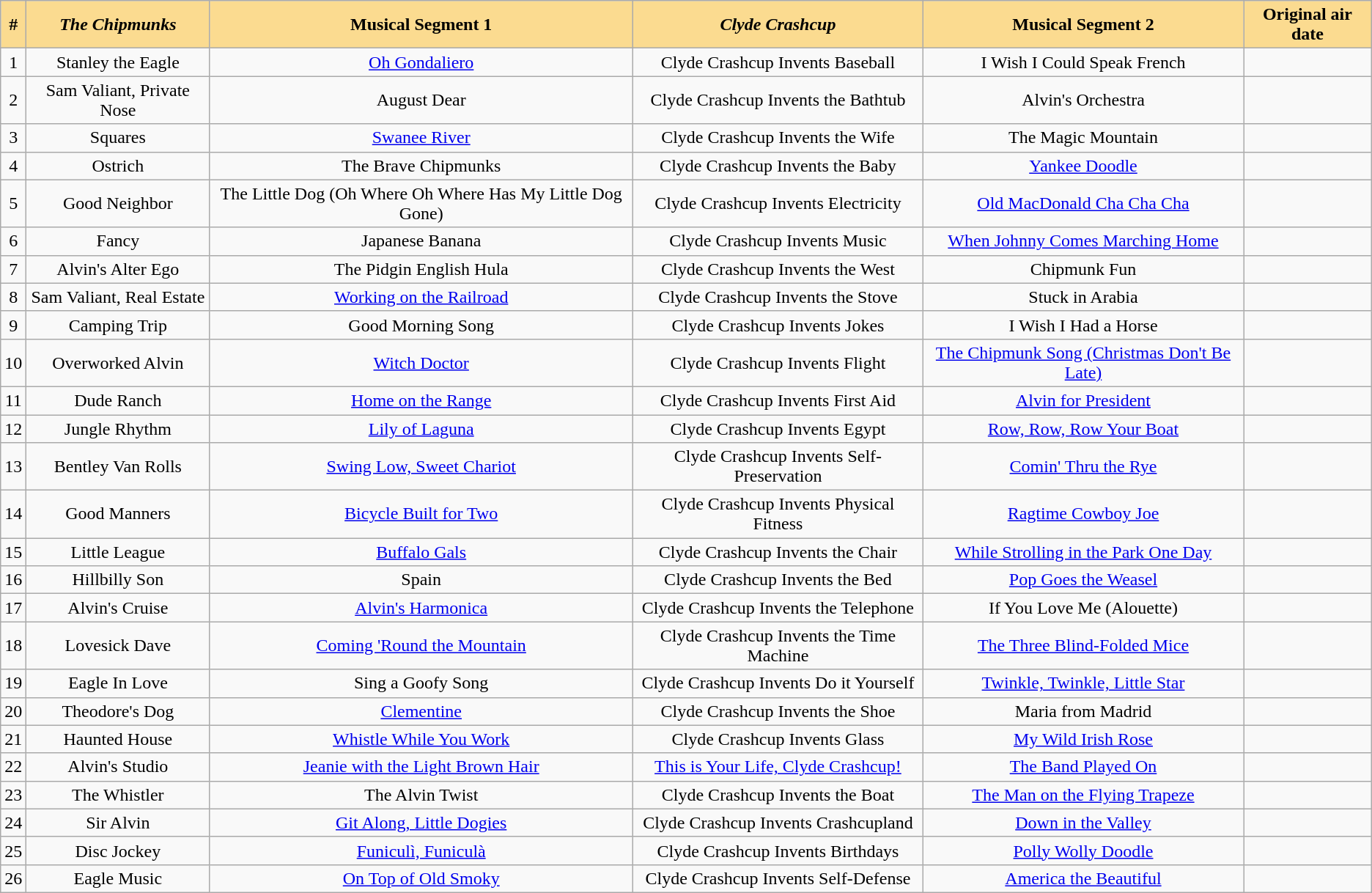<table class="wikitable" style="text-align:center">
<tr>
<th style="background-color: #fbdb90">#</th>
<th style="background-color: #fbdb90"><em>The Chipmunks</em></th>
<th style="background-color: #fbdb90">Musical Segment 1</th>
<th style="background-color: #fbdb90"><em>Clyde Crashcup</em></th>
<th style="background-color: #fbdb90">Musical Segment 2</th>
<th style="background-color: #fbdb90">Original air date</th>
</tr>
<tr>
<td>1</td>
<td>Stanley the Eagle</td>
<td><a href='#'>Oh Gondaliero</a></td>
<td>Clyde Crashcup Invents Baseball</td>
<td>I Wish I Could Speak French</td>
<td></td>
</tr>
<tr>
<td>2</td>
<td>Sam Valiant, Private Nose</td>
<td>August Dear</td>
<td>Clyde Crashcup Invents the Bathtub</td>
<td>Alvin's Orchestra</td>
<td></td>
</tr>
<tr>
<td>3</td>
<td>Squares</td>
<td><a href='#'>Swanee River</a></td>
<td>Clyde Crashcup Invents the Wife</td>
<td>The Magic Mountain</td>
<td></td>
</tr>
<tr>
<td>4</td>
<td>Ostrich</td>
<td>The Brave Chipmunks</td>
<td>Clyde Crashcup Invents the Baby</td>
<td><a href='#'>Yankee Doodle</a></td>
<td></td>
</tr>
<tr>
<td>5</td>
<td>Good Neighbor</td>
<td>The Little Dog (Oh Where Oh Where Has My Little Dog Gone)</td>
<td>Clyde Crashcup Invents Electricity</td>
<td><a href='#'>Old MacDonald Cha Cha Cha</a></td>
<td></td>
</tr>
<tr>
<td>6</td>
<td>Fancy</td>
<td>Japanese Banana</td>
<td>Clyde Crashcup Invents Music</td>
<td><a href='#'>When Johnny Comes Marching Home</a></td>
<td></td>
</tr>
<tr>
<td>7</td>
<td>Alvin's Alter Ego</td>
<td>The Pidgin English Hula</td>
<td>Clyde Crashcup Invents the West</td>
<td>Chipmunk Fun</td>
<td></td>
</tr>
<tr>
<td>8</td>
<td>Sam Valiant, Real Estate</td>
<td><a href='#'>Working on the Railroad</a></td>
<td>Clyde Crashcup Invents the Stove</td>
<td>Stuck in Arabia</td>
<td></td>
</tr>
<tr>
<td>9</td>
<td>Camping Trip</td>
<td>Good Morning Song</td>
<td>Clyde Crashcup Invents Jokes</td>
<td>I Wish I Had a Horse</td>
<td></td>
</tr>
<tr>
<td>10</td>
<td>Overworked Alvin</td>
<td><a href='#'>Witch Doctor</a></td>
<td>Clyde Crashcup Invents Flight</td>
<td><a href='#'>The Chipmunk Song (Christmas Don't Be Late)</a></td>
<td></td>
</tr>
<tr>
<td>11</td>
<td>Dude Ranch</td>
<td><a href='#'>Home on the Range</a></td>
<td>Clyde Crashcup Invents First Aid</td>
<td><a href='#'>Alvin for President</a></td>
<td></td>
</tr>
<tr>
<td>12</td>
<td>Jungle Rhythm</td>
<td><a href='#'>Lily of Laguna</a></td>
<td>Clyde Crashcup Invents Egypt</td>
<td><a href='#'>Row, Row, Row Your Boat</a></td>
<td></td>
</tr>
<tr>
<td>13</td>
<td>Bentley Van Rolls</td>
<td><a href='#'>Swing Low, Sweet Chariot</a></td>
<td>Clyde Crashcup Invents Self-Preservation</td>
<td><a href='#'>Comin' Thru the Rye</a></td>
<td></td>
</tr>
<tr>
<td>14</td>
<td>Good Manners</td>
<td><a href='#'>Bicycle Built for Two</a></td>
<td>Clyde Crashcup Invents Physical Fitness</td>
<td><a href='#'>Ragtime Cowboy Joe</a></td>
<td></td>
</tr>
<tr>
<td>15</td>
<td>Little League</td>
<td><a href='#'>Buffalo Gals</a></td>
<td>Clyde Crashcup Invents the Chair</td>
<td><a href='#'>While Strolling in the Park One Day</a></td>
<td></td>
</tr>
<tr>
<td>16</td>
<td>Hillbilly Son</td>
<td>Spain</td>
<td>Clyde Crashcup Invents the Bed</td>
<td><a href='#'>Pop Goes the Weasel</a></td>
<td></td>
</tr>
<tr>
<td>17</td>
<td>Alvin's Cruise</td>
<td><a href='#'>Alvin's Harmonica</a></td>
<td>Clyde Crashcup Invents the Telephone</td>
<td>If You Love Me (Alouette)</td>
<td></td>
</tr>
<tr>
<td>18</td>
<td>Lovesick Dave</td>
<td><a href='#'>Coming 'Round the Mountain</a></td>
<td>Clyde Crashcup Invents the Time Machine</td>
<td><a href='#'>The Three Blind-Folded Mice</a></td>
<td></td>
</tr>
<tr>
<td>19</td>
<td>Eagle In Love</td>
<td>Sing a Goofy Song</td>
<td>Clyde Crashcup Invents Do it Yourself</td>
<td><a href='#'>Twinkle, Twinkle, Little Star</a></td>
<td></td>
</tr>
<tr>
<td>20</td>
<td>Theodore's Dog</td>
<td><a href='#'>Clementine</a></td>
<td>Clyde Crashcup Invents the Shoe</td>
<td>Maria from Madrid</td>
<td></td>
</tr>
<tr>
<td>21</td>
<td>Haunted House</td>
<td><a href='#'>Whistle While You Work</a></td>
<td>Clyde Crashcup Invents Glass</td>
<td><a href='#'>My Wild Irish Rose</a></td>
<td></td>
</tr>
<tr>
<td>22</td>
<td>Alvin's Studio</td>
<td><a href='#'>Jeanie with the Light Brown Hair</a></td>
<td><a href='#'>This is Your Life, Clyde Crashcup!</a></td>
<td><a href='#'>The Band Played On</a></td>
<td></td>
</tr>
<tr>
<td>23</td>
<td>The Whistler</td>
<td>The Alvin Twist</td>
<td>Clyde Crashcup Invents the Boat</td>
<td><a href='#'>The Man on the Flying Trapeze</a></td>
<td></td>
</tr>
<tr>
<td>24</td>
<td>Sir Alvin</td>
<td><a href='#'>Git Along, Little Dogies</a></td>
<td>Clyde Crashcup Invents Crashcupland</td>
<td><a href='#'>Down in the Valley</a></td>
<td></td>
</tr>
<tr>
<td>25</td>
<td>Disc Jockey</td>
<td><a href='#'>Funiculì, Funiculà</a></td>
<td>Clyde Crashcup Invents Birthdays</td>
<td><a href='#'>Polly Wolly Doodle</a></td>
<td></td>
</tr>
<tr>
<td>26</td>
<td>Eagle Music</td>
<td><a href='#'>On Top of Old Smoky</a></td>
<td>Clyde Crashcup Invents Self-Defense</td>
<td><a href='#'>America the Beautiful</a></td>
<td></td>
</tr>
</table>
